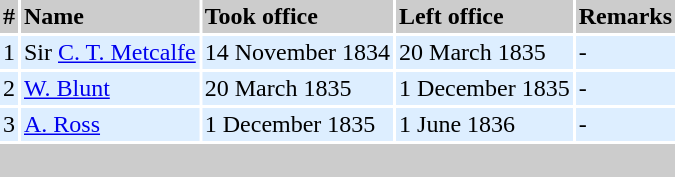<table border=0 cellpadding=2 cellspacing=2>
<tr>
<td bgcolor=#cccccc><strong>#</strong></td>
<td bgcolor=#cccccc><strong>Name</strong></td>
<td bgcolor=#cccccc><strong>Took office</strong></td>
<td bgcolor=#cccccc><strong>Left office</strong></td>
<td bgcolor=#cccccc><strong>Remarks</strong></td>
</tr>
<tr>
<td bgcolor=#DDEEFF>1</td>
<td bgcolor=#DDEEFF>Sir <a href='#'>C. T. Metcalfe</a></td>
<td bgcolor=#DDEEFF>14 November 1834</td>
<td bgcolor=#DDEEFF>20 March 1835</td>
<td bgcolor=#DDEEFF>-</td>
</tr>
<tr>
<td bgcolor=#DDEEFF>2</td>
<td bgcolor=#DDEEFF><a href='#'>W. Blunt</a></td>
<td bgcolor=#DDEEFF>20 March 1835</td>
<td bgcolor=#DDEEFF>1 December 1835</td>
<td bgcolor=#DDEEFF>-</td>
</tr>
<tr>
<td bgcolor=#DDEEFF>3</td>
<td bgcolor=#DDEEFF><a href='#'>A. Ross</a></td>
<td bgcolor=#DDEEFF>1 December 1835</td>
<td bgcolor=#DDEEFF>1 June 1836</td>
<td bgcolor=#DDEEFF>-</td>
</tr>
<tr>
<td bgcolor=#cccccc colspan="5"><br><onlyinclude></onlyinclude></td>
</tr>
</table>
